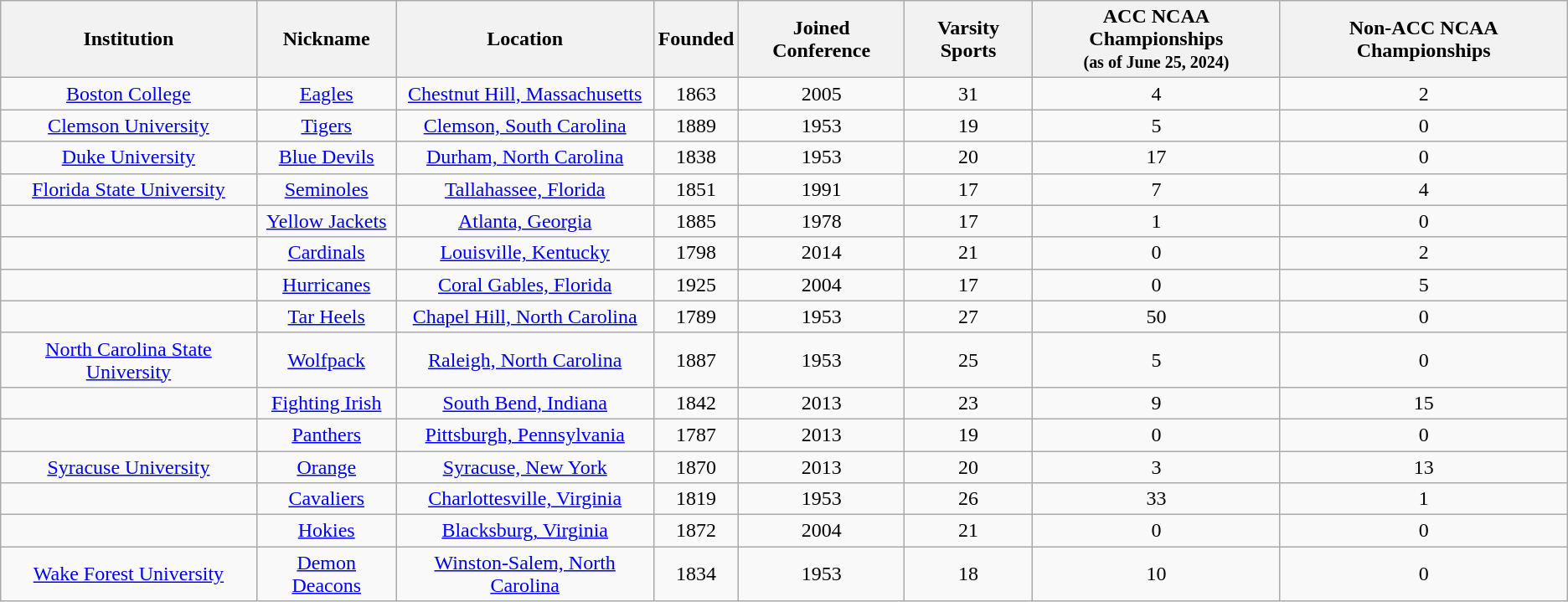<table class="sortable wikitable" style="text-align:center;">
<tr>
<th>Institution</th>
<th>Nickname</th>
<th>Location</th>
<th>Founded</th>
<th>Joined Conference</th>
<th>Varsity Sports</th>
<th>ACC NCAA Championships<br><small>(as of June 25, 2024)</small></th>
<th>Non-ACC NCAA Championships</th>
</tr>
<tr>
<td><a href='#'>Boston College</a></td>
<td><a href='#'>Eagles</a></td>
<td><a href='#'>Chestnut Hill, Massachusetts</a></td>
<td>1863</td>
<td>2005</td>
<td>31</td>
<td>4</td>
<td>2</td>
</tr>
<tr>
<td><a href='#'>Clemson University</a></td>
<td><a href='#'>Tigers</a></td>
<td><a href='#'>Clemson, South Carolina</a></td>
<td>1889</td>
<td>1953</td>
<td>19</td>
<td>5</td>
<td>0</td>
</tr>
<tr>
<td><a href='#'>Duke University</a></td>
<td><a href='#'>Blue Devils</a></td>
<td><a href='#'>Durham, North Carolina</a></td>
<td>1838</td>
<td>1953</td>
<td>20</td>
<td>17</td>
<td>0</td>
</tr>
<tr>
<td><a href='#'>Florida State University</a></td>
<td><a href='#'>Seminoles</a></td>
<td><a href='#'>Tallahassee, Florida</a></td>
<td>1851</td>
<td>1991</td>
<td>17</td>
<td>7</td>
<td>4</td>
</tr>
<tr>
<td></td>
<td><a href='#'>Yellow Jackets</a></td>
<td><a href='#'>Atlanta, Georgia</a></td>
<td>1885</td>
<td>1978</td>
<td>17</td>
<td>1</td>
<td>0</td>
</tr>
<tr>
<td></td>
<td><a href='#'>Cardinals</a></td>
<td><a href='#'>Louisville, Kentucky</a></td>
<td>1798</td>
<td>2014</td>
<td>21</td>
<td>0</td>
<td>2</td>
</tr>
<tr>
<td></td>
<td><a href='#'>Hurricanes</a></td>
<td><a href='#'>Coral Gables, Florida</a></td>
<td>1925</td>
<td>2004</td>
<td>17</td>
<td>0</td>
<td>5</td>
</tr>
<tr>
<td></td>
<td><a href='#'>Tar Heels</a></td>
<td><a href='#'>Chapel Hill, North Carolina</a></td>
<td>1789</td>
<td>1953</td>
<td>27</td>
<td>50</td>
<td>0</td>
</tr>
<tr>
<td><a href='#'>North Carolina State University</a></td>
<td><a href='#'>Wolfpack</a></td>
<td><a href='#'>Raleigh, North Carolina</a></td>
<td>1887</td>
<td>1953</td>
<td>25</td>
<td>5</td>
<td>0</td>
</tr>
<tr>
<td></td>
<td><a href='#'>Fighting Irish</a></td>
<td><a href='#'>South Bend, Indiana</a></td>
<td>1842</td>
<td>2013</td>
<td>23</td>
<td>9</td>
<td>15</td>
</tr>
<tr>
<td></td>
<td><a href='#'>Panthers</a></td>
<td><a href='#'>Pittsburgh, Pennsylvania</a></td>
<td>1787</td>
<td>2013</td>
<td>19</td>
<td>0</td>
<td>0</td>
</tr>
<tr>
<td><a href='#'>Syracuse University</a></td>
<td><a href='#'>Orange</a></td>
<td><a href='#'>Syracuse, New York</a></td>
<td>1870</td>
<td>2013</td>
<td>20</td>
<td>3</td>
<td>13</td>
</tr>
<tr>
<td></td>
<td><a href='#'>Cavaliers</a></td>
<td><a href='#'>Charlottesville, Virginia</a></td>
<td>1819</td>
<td>1953</td>
<td>26</td>
<td>33</td>
<td>1</td>
</tr>
<tr>
<td></td>
<td><a href='#'>Hokies</a></td>
<td><a href='#'>Blacksburg, Virginia</a></td>
<td>1872</td>
<td>2004</td>
<td>21</td>
<td>0</td>
<td>0</td>
</tr>
<tr>
<td><a href='#'>Wake Forest University</a></td>
<td><a href='#'>Demon Deacons</a></td>
<td><a href='#'>Winston-Salem, North Carolina</a></td>
<td>1834</td>
<td>1953</td>
<td>18</td>
<td>10</td>
<td>0</td>
</tr>
</table>
